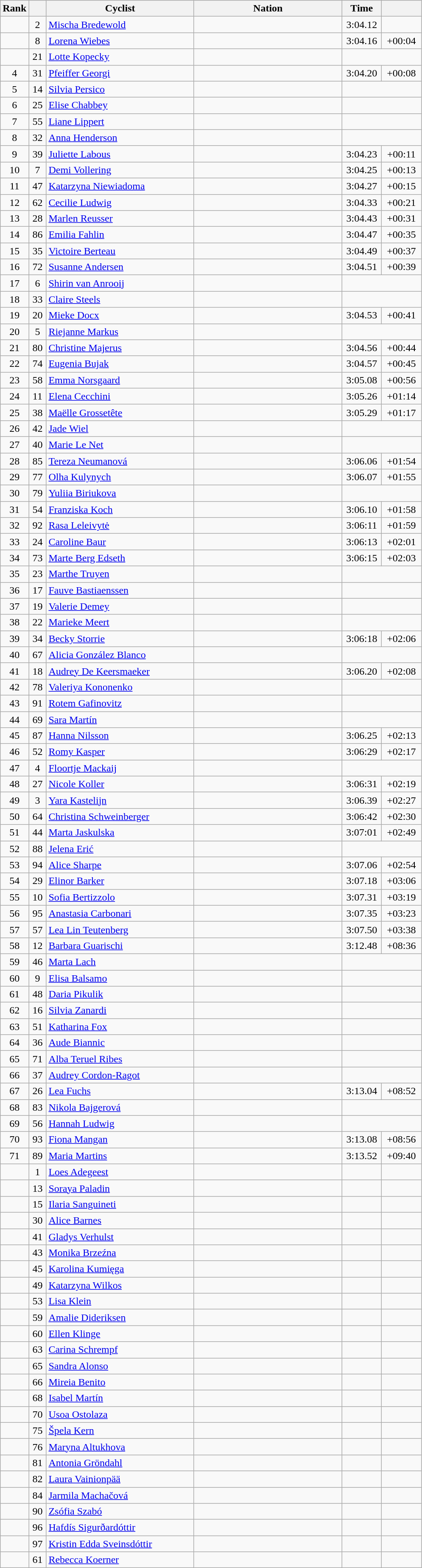<table class="wikitable sortable" style="text-align:center">
<tr style="background:#efefef;">
<th width="30">Rank</th>
<th width="20"></th>
<th width="225">Cyclist</th>
<th width="225">Nation</th>
<th width="55">Time</th>
<th width="55"></th>
</tr>
<tr>
<td></td>
<td>2</td>
<td align="left"><a href='#'>Mischa Bredewold</a></td>
<td align="left"></td>
<td>3:04.12</td>
<td></td>
</tr>
<tr>
<td></td>
<td>8</td>
<td align="left"><a href='#'>Lorena Wiebes</a></td>
<td align="left"></td>
<td>3:04.16</td>
<td>+00:04</td>
</tr>
<tr>
<td></td>
<td>21</td>
<td align="left"><a href='#'>Lotte Kopecky</a></td>
<td align="left"></td>
<td colspan=2></td>
</tr>
<tr>
<td>4</td>
<td>31</td>
<td align="left"><a href='#'>Pfeiffer Georgi</a></td>
<td align="left"></td>
<td>3:04.20</td>
<td>+00:08</td>
</tr>
<tr>
<td>5</td>
<td>14</td>
<td align="left"><a href='#'>Silvia Persico</a></td>
<td align="left"></td>
<td colspan=2></td>
</tr>
<tr>
<td>6</td>
<td>25</td>
<td align="left"><a href='#'>Elise Chabbey</a></td>
<td align="left"></td>
<td colspan=2></td>
</tr>
<tr>
<td>7</td>
<td>55</td>
<td align="left"><a href='#'>Liane Lippert</a></td>
<td align="left"></td>
<td colspan=2></td>
</tr>
<tr>
<td>8</td>
<td>32</td>
<td align="left"><a href='#'>Anna Henderson</a></td>
<td align="left"></td>
<td colspan=2></td>
</tr>
<tr>
<td>9</td>
<td>39</td>
<td align="left"><a href='#'>Juliette Labous</a></td>
<td align="left"></td>
<td>3:04.23</td>
<td>+00:11</td>
</tr>
<tr>
<td>10</td>
<td>7</td>
<td align="left"><a href='#'>Demi Vollering</a></td>
<td align="left"></td>
<td>3:04.25</td>
<td>+00:13</td>
</tr>
<tr>
<td>11</td>
<td>47</td>
<td align="left"><a href='#'>Katarzyna Niewiadoma</a></td>
<td align="left"></td>
<td>3:04.27</td>
<td>+00:15</td>
</tr>
<tr>
<td>12</td>
<td>62</td>
<td align="left"><a href='#'>Cecilie Ludwig</a></td>
<td align="left"></td>
<td>3:04.33</td>
<td>+00:21</td>
</tr>
<tr>
<td>13</td>
<td>28</td>
<td align="left"><a href='#'>Marlen Reusser</a></td>
<td align="left"></td>
<td>3:04.43</td>
<td>+00:31</td>
</tr>
<tr>
<td>14</td>
<td>86</td>
<td align="left"><a href='#'>Emilia Fahlin</a></td>
<td align="left"></td>
<td>3:04.47</td>
<td>+00:35</td>
</tr>
<tr>
<td>15</td>
<td>35</td>
<td align="left"><a href='#'>Victoire Berteau</a></td>
<td align="left"></td>
<td>3:04.49</td>
<td>+00:37</td>
</tr>
<tr>
<td>16</td>
<td>72</td>
<td align="left"><a href='#'>Susanne Andersen</a></td>
<td align="left"></td>
<td>3:04.51</td>
<td>+00:39</td>
</tr>
<tr>
<td>17</td>
<td>6</td>
<td align="left"><a href='#'>Shirin van Anrooij</a></td>
<td align="left"></td>
<td colspan=2></td>
</tr>
<tr>
<td>18</td>
<td>33</td>
<td align="left"><a href='#'>Claire Steels</a></td>
<td align="left"></td>
<td colspan=2></td>
</tr>
<tr>
<td>19</td>
<td>20</td>
<td align="left"><a href='#'>Mieke Docx</a></td>
<td align="left"></td>
<td>3:04.53</td>
<td>+00:41</td>
</tr>
<tr>
<td>20</td>
<td>5</td>
<td align="left"><a href='#'>Riejanne Markus</a></td>
<td align="left"></td>
<td colspan=2></td>
</tr>
<tr>
<td>21</td>
<td>80</td>
<td align="left"><a href='#'>Christine Majerus</a></td>
<td align="left"></td>
<td>3:04.56</td>
<td>+00:44</td>
</tr>
<tr>
<td>22</td>
<td>74</td>
<td align="left"><a href='#'>Eugenia Bujak</a></td>
<td align="left"></td>
<td>3:04.57</td>
<td>+00:45</td>
</tr>
<tr>
<td>23</td>
<td>58</td>
<td align="left"><a href='#'>Emma Norsgaard</a></td>
<td align="left"></td>
<td>3:05.08</td>
<td>+00:56</td>
</tr>
<tr>
<td>24</td>
<td>11</td>
<td align="left"><a href='#'>Elena Cecchini</a></td>
<td align="left"></td>
<td>3:05.26</td>
<td>+01:14</td>
</tr>
<tr>
<td>25</td>
<td>38</td>
<td align="left"><a href='#'>Maëlle Grossetête</a></td>
<td align="left"></td>
<td>3:05.29</td>
<td>+01:17</td>
</tr>
<tr>
<td>26</td>
<td>42</td>
<td align="left"><a href='#'>Jade Wiel</a></td>
<td align="left"></td>
<td colspan=2></td>
</tr>
<tr>
<td>27</td>
<td>40</td>
<td align="left"><a href='#'>Marie Le Net</a></td>
<td align="left"></td>
<td colspan=2></td>
</tr>
<tr>
<td>28</td>
<td>85</td>
<td align="left"><a href='#'>Tereza Neumanová</a></td>
<td align="left"></td>
<td>3:06.06</td>
<td>+01:54</td>
</tr>
<tr>
<td>29</td>
<td>77</td>
<td align="left"><a href='#'>Olha Kulynych</a></td>
<td align="left"></td>
<td>3:06.07</td>
<td>+01:55</td>
</tr>
<tr>
<td>30</td>
<td>79</td>
<td align="left"><a href='#'>Yuliia Biriukova</a></td>
<td align="left"></td>
<td colspan=2></td>
</tr>
<tr>
<td>31</td>
<td>54</td>
<td align="left"><a href='#'>Franziska Koch</a></td>
<td align="left"></td>
<td>3:06.10</td>
<td>+01:58</td>
</tr>
<tr>
<td>32</td>
<td>92</td>
<td align="left"><a href='#'>Rasa Leleivytė</a></td>
<td align="left"></td>
<td>3:06:11</td>
<td>+01:59</td>
</tr>
<tr>
<td>33</td>
<td>24</td>
<td align="left"><a href='#'>Caroline Baur</a></td>
<td align="left"></td>
<td>3:06:13</td>
<td>+02:01</td>
</tr>
<tr>
<td>34</td>
<td>73</td>
<td align="left"><a href='#'>Marte Berg Edseth</a></td>
<td align="left"></td>
<td>3:06:15</td>
<td>+02:03</td>
</tr>
<tr>
<td>35</td>
<td>23</td>
<td align="left"><a href='#'>Marthe Truyen</a></td>
<td align="left"></td>
<td colspan=2></td>
</tr>
<tr>
<td>36</td>
<td>17</td>
<td align="left"><a href='#'>Fauve Bastiaenssen</a></td>
<td align="left"></td>
<td colspan=2></td>
</tr>
<tr>
<td>37</td>
<td>19</td>
<td align="left"><a href='#'>Valerie Demey</a></td>
<td align="left"></td>
<td colspan=2></td>
</tr>
<tr>
<td>38</td>
<td>22</td>
<td align="left"><a href='#'>Marieke Meert</a></td>
<td align="left"></td>
<td colspan=2></td>
</tr>
<tr>
<td>39</td>
<td>34</td>
<td align="left"><a href='#'>Becky Storrie</a></td>
<td align="left"></td>
<td>3:06:18</td>
<td>+02:06</td>
</tr>
<tr>
<td>40</td>
<td>67</td>
<td align="left"><a href='#'>Alicia González Blanco</a></td>
<td align="left"></td>
<td colspan=2></td>
</tr>
<tr>
<td>41</td>
<td>18</td>
<td align="left"><a href='#'>Audrey De Keersmaeker</a></td>
<td align="left"></td>
<td>3:06.20</td>
<td>+02:08</td>
</tr>
<tr>
<td>42</td>
<td>78</td>
<td align="left"><a href='#'>Valeriya Kononenko</a></td>
<td align="left"></td>
<td colspan=2></td>
</tr>
<tr>
<td>43</td>
<td>91</td>
<td align="left"><a href='#'>Rotem Gafinovitz</a></td>
<td align="left"></td>
<td colspan=2></td>
</tr>
<tr>
<td>44</td>
<td>69</td>
<td align="left"><a href='#'>Sara Martín</a></td>
<td align="left"></td>
<td colspan=2></td>
</tr>
<tr>
<td>45</td>
<td>87</td>
<td align="left"><a href='#'>Hanna Nilsson</a></td>
<td align="left"></td>
<td>3:06.25</td>
<td>+02:13</td>
</tr>
<tr>
<td>46</td>
<td>52</td>
<td align="left"><a href='#'>Romy Kasper</a></td>
<td align="left"></td>
<td>3:06:29</td>
<td>+02:17</td>
</tr>
<tr>
<td>47</td>
<td>4</td>
<td align="left"><a href='#'>Floortje Mackaij</a></td>
<td align="left"></td>
<td colspan=2></td>
</tr>
<tr>
<td>48</td>
<td>27</td>
<td align="left"><a href='#'>Nicole Koller</a></td>
<td align="left"></td>
<td>3:06:31</td>
<td>+02:19</td>
</tr>
<tr>
<td>49</td>
<td>3</td>
<td align="left"><a href='#'>Yara Kastelijn</a></td>
<td align="left"></td>
<td>3:06.39</td>
<td>+02:27</td>
</tr>
<tr>
<td>50</td>
<td>64</td>
<td align="left"><a href='#'>Christina Schweinberger</a></td>
<td align="left"></td>
<td>3:06:42</td>
<td>+02:30</td>
</tr>
<tr>
<td>51</td>
<td>44</td>
<td align="left"><a href='#'>Marta Jaskulska</a></td>
<td align="left"></td>
<td>3:07:01</td>
<td>+02:49</td>
</tr>
<tr>
<td>52</td>
<td>88</td>
<td align="left"><a href='#'>Jelena Erić</a></td>
<td align="left"></td>
<td colspan=2></td>
</tr>
<tr>
<td>53</td>
<td>94</td>
<td align="left"><a href='#'>Alice Sharpe</a></td>
<td align="left"></td>
<td>3:07.06</td>
<td>+02:54</td>
</tr>
<tr>
<td>54</td>
<td>29</td>
<td align="left"><a href='#'>Elinor Barker</a></td>
<td align="left"></td>
<td>3:07.18</td>
<td>+03:06</td>
</tr>
<tr>
<td>55</td>
<td>10</td>
<td align="left"><a href='#'>Sofia Bertizzolo</a></td>
<td align="left"></td>
<td>3:07.31</td>
<td>+03:19</td>
</tr>
<tr>
<td>56</td>
<td>95</td>
<td align="left"><a href='#'>Anastasia Carbonari</a></td>
<td align="left"></td>
<td>3:07.35</td>
<td>+03:23</td>
</tr>
<tr>
<td>57</td>
<td>57</td>
<td align="left"><a href='#'>Lea Lin Teutenberg</a></td>
<td align="left"></td>
<td>3:07.50</td>
<td>+03:38</td>
</tr>
<tr>
<td>58</td>
<td>12</td>
<td align="left"><a href='#'>Barbara Guarischi</a></td>
<td align="left"></td>
<td>3:12.48</td>
<td>+08:36</td>
</tr>
<tr>
<td>59</td>
<td>46</td>
<td align="left"><a href='#'>Marta Lach</a></td>
<td align="left"></td>
<td colspan=2></td>
</tr>
<tr>
<td>60</td>
<td>9</td>
<td align="left"><a href='#'>Elisa Balsamo</a></td>
<td align="left"></td>
<td colspan=2></td>
</tr>
<tr>
<td>61</td>
<td>48</td>
<td align="left"><a href='#'>Daria Pikulik</a></td>
<td align="left"></td>
<td colspan=2></td>
</tr>
<tr>
<td>62</td>
<td>16</td>
<td align="left"><a href='#'>Silvia Zanardi</a></td>
<td align="left"></td>
<td colspan=2></td>
</tr>
<tr>
<td>63</td>
<td>51</td>
<td align="left"><a href='#'>Katharina Fox</a></td>
<td align="left"></td>
<td colspan=2></td>
</tr>
<tr>
<td>64</td>
<td>36</td>
<td align="left"><a href='#'>Aude Biannic</a></td>
<td align="left"></td>
<td colspan=2></td>
</tr>
<tr>
<td>65</td>
<td>71</td>
<td align="left"><a href='#'>Alba Teruel Ribes</a></td>
<td align="left"></td>
<td colspan=2></td>
</tr>
<tr>
<td>66</td>
<td>37</td>
<td align="left"><a href='#'>Audrey Cordon-Ragot</a></td>
<td align="left"></td>
<td colspan=2></td>
</tr>
<tr>
<td>67</td>
<td>26</td>
<td align="left"><a href='#'>Lea Fuchs</a></td>
<td align="left"></td>
<td>3:13.04</td>
<td>+08:52</td>
</tr>
<tr>
<td>68</td>
<td>83</td>
<td align="left"><a href='#'>Nikola Bajgerová</a></td>
<td align="left"></td>
<td colspan=2></td>
</tr>
<tr>
<td>69</td>
<td>56</td>
<td align="left"><a href='#'>Hannah Ludwig</a></td>
<td align="left"></td>
<td colspan=2></td>
</tr>
<tr>
<td>70</td>
<td>93</td>
<td align="left"><a href='#'>Fiona Mangan</a></td>
<td align="left"></td>
<td>3:13.08</td>
<td>+08:56</td>
</tr>
<tr>
<td>71</td>
<td>89</td>
<td align="left"><a href='#'>Maria Martins</a></td>
<td align="left"></td>
<td>3:13.52</td>
<td>+09:40</td>
</tr>
<tr>
<td></td>
<td>1</td>
<td align="left"><a href='#'>Loes Adegeest</a></td>
<td align="left"></td>
<td></td>
<td></td>
</tr>
<tr>
<td></td>
<td>13</td>
<td align="left"><a href='#'>Soraya Paladin</a></td>
<td align="left"></td>
<td></td>
<td></td>
</tr>
<tr>
<td></td>
<td>15</td>
<td align="left"><a href='#'>Ilaria Sanguineti</a></td>
<td align="left"></td>
<td></td>
<td></td>
</tr>
<tr>
<td></td>
<td>30</td>
<td align="left"><a href='#'>Alice Barnes</a></td>
<td align="left"></td>
<td></td>
<td></td>
</tr>
<tr>
<td></td>
<td>41</td>
<td align="left"><a href='#'>Gladys Verhulst</a></td>
<td align="left"></td>
<td></td>
<td></td>
</tr>
<tr>
<td></td>
<td>43</td>
<td align="left"><a href='#'>Monika Brzeźna</a></td>
<td align="left"></td>
<td></td>
<td></td>
</tr>
<tr>
<td></td>
<td>45</td>
<td align="left"><a href='#'>Karolina Kumięga</a></td>
<td align="left"></td>
<td></td>
<td></td>
</tr>
<tr>
<td></td>
<td>49</td>
<td align="left"><a href='#'>Katarzyna Wilkos</a></td>
<td align="left"></td>
<td></td>
<td></td>
</tr>
<tr>
<td></td>
<td>53</td>
<td align="left"><a href='#'>Lisa Klein</a></td>
<td align="left"></td>
<td></td>
<td></td>
</tr>
<tr>
<td></td>
<td>59</td>
<td align="left"><a href='#'>Amalie Dideriksen</a></td>
<td align="left"></td>
<td></td>
<td></td>
</tr>
<tr>
<td></td>
<td>60</td>
<td align="left"><a href='#'>Ellen Klinge</a></td>
<td align="left"></td>
<td></td>
<td></td>
</tr>
<tr>
<td></td>
<td>63</td>
<td align="left"><a href='#'>Carina Schrempf</a></td>
<td align="left"></td>
<td></td>
<td></td>
</tr>
<tr>
<td></td>
<td>65</td>
<td align="left"><a href='#'>Sandra Alonso</a></td>
<td align="left"></td>
<td></td>
<td></td>
</tr>
<tr>
<td></td>
<td>66</td>
<td align="left"><a href='#'>Mireia Benito</a></td>
<td align="left"></td>
<td></td>
<td></td>
</tr>
<tr>
<td></td>
<td>68</td>
<td align="left"><a href='#'>Isabel Martín</a></td>
<td align="left"></td>
<td></td>
<td></td>
</tr>
<tr>
<td></td>
<td>70</td>
<td align="left"><a href='#'>Usoa Ostolaza</a></td>
<td align="left"></td>
<td></td>
<td></td>
</tr>
<tr>
<td></td>
<td>75</td>
<td align="left"><a href='#'>Špela Kern</a></td>
<td align="left"></td>
<td></td>
<td></td>
</tr>
<tr>
<td></td>
<td>76</td>
<td align="left"><a href='#'>Maryna Altukhova</a></td>
<td align="left"></td>
<td></td>
<td></td>
</tr>
<tr>
<td></td>
<td>81</td>
<td align="left"><a href='#'>Antonia Gröndahl</a></td>
<td align="left"></td>
<td></td>
<td></td>
</tr>
<tr>
<td></td>
<td>82</td>
<td align="left"><a href='#'>Laura Vainionpää</a></td>
<td align="left"></td>
<td></td>
<td></td>
</tr>
<tr>
<td></td>
<td>84</td>
<td align="left"><a href='#'>Jarmila Machačová</a></td>
<td align="left"></td>
<td></td>
<td></td>
</tr>
<tr>
<td></td>
<td>90</td>
<td align="left"><a href='#'>Zsófia Szabó</a></td>
<td align="left"></td>
<td></td>
<td></td>
</tr>
<tr>
<td></td>
<td>96</td>
<td align="left"><a href='#'>Hafdís Sigurðardóttir</a></td>
<td align="left"></td>
<td></td>
<td></td>
</tr>
<tr>
<td></td>
<td>97</td>
<td align="left"><a href='#'>Kristin Edda Sveinsdóttir</a></td>
<td align="left"></td>
<td></td>
<td></td>
</tr>
<tr>
<td></td>
<td>61</td>
<td align="left"><a href='#'>Rebecca Koerner</a></td>
<td align="left"></td>
<td></td>
<td></td>
</tr>
</table>
